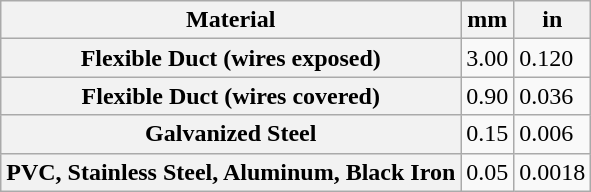<table class="wikitable" summary="The surface roughness in SI and US units for a variety of materials used in piping water, varying from 0.0015mm for smooth materials like tubing up to >1mm for irregular surfaces like riveted steel." style="text-align: left;">
<tr>
<th>Material</th>
<th scope="col">mm</th>
<th scope="col">in</th>
</tr>
<tr>
<th scope="row">Flexible Duct (wires exposed)</th>
<td>3.00</td>
<td>0.120</td>
</tr>
<tr>
<th scope="row">Flexible Duct (wires covered)</th>
<td>0.90</td>
<td>0.036</td>
</tr>
<tr>
<th scope="row">Galvanized Steel</th>
<td>0.15</td>
<td>0.006</td>
</tr>
<tr>
<th scope="row">PVC, Stainless Steel, Aluminum, Black Iron</th>
<td>0.05</td>
<td>0.0018</td>
</tr>
</table>
